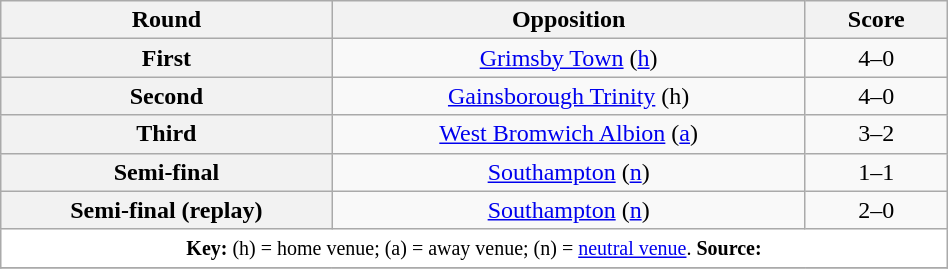<table class="wikitable plainrowheaders" style="text-align:center;margin-left:1em;float:center;width:50%">
<tr>
<th width="35%">Round</th>
<th width="50%">Opposition</th>
<th width="15%">Score</th>
</tr>
<tr>
<th scope=row style="text-align:center">First</th>
<td><a href='#'>Grimsby Town</a> (<a href='#'>h</a>)</td>
<td>4–0</td>
</tr>
<tr>
<th scope=row style="text-align:center">Second</th>
<td><a href='#'>Gainsborough Trinity</a> (h)</td>
<td>4–0</td>
</tr>
<tr>
<th scope=row style="text-align:center">Third</th>
<td><a href='#'>West Bromwich Albion</a> (<a href='#'>a</a>)</td>
<td>3–2</td>
</tr>
<tr>
<th scope=row style="text-align:center">Semi-final</th>
<td><a href='#'>Southampton</a> (<a href='#'>n</a>)</td>
<td>1–1</td>
</tr>
<tr>
<th scope=row style="text-align:center">Semi-final (replay)</th>
<td><a href='#'>Southampton</a> (<a href='#'>n</a>)</td>
<td>2–0</td>
</tr>
<tr>
<td colspan="3" style="background-color:white;"><small><strong>Key:</strong> (h) = home venue; (a) = away venue; (n) = <a href='#'>neutral venue</a>. <strong>Source:</strong> </small></td>
</tr>
<tr>
</tr>
</table>
